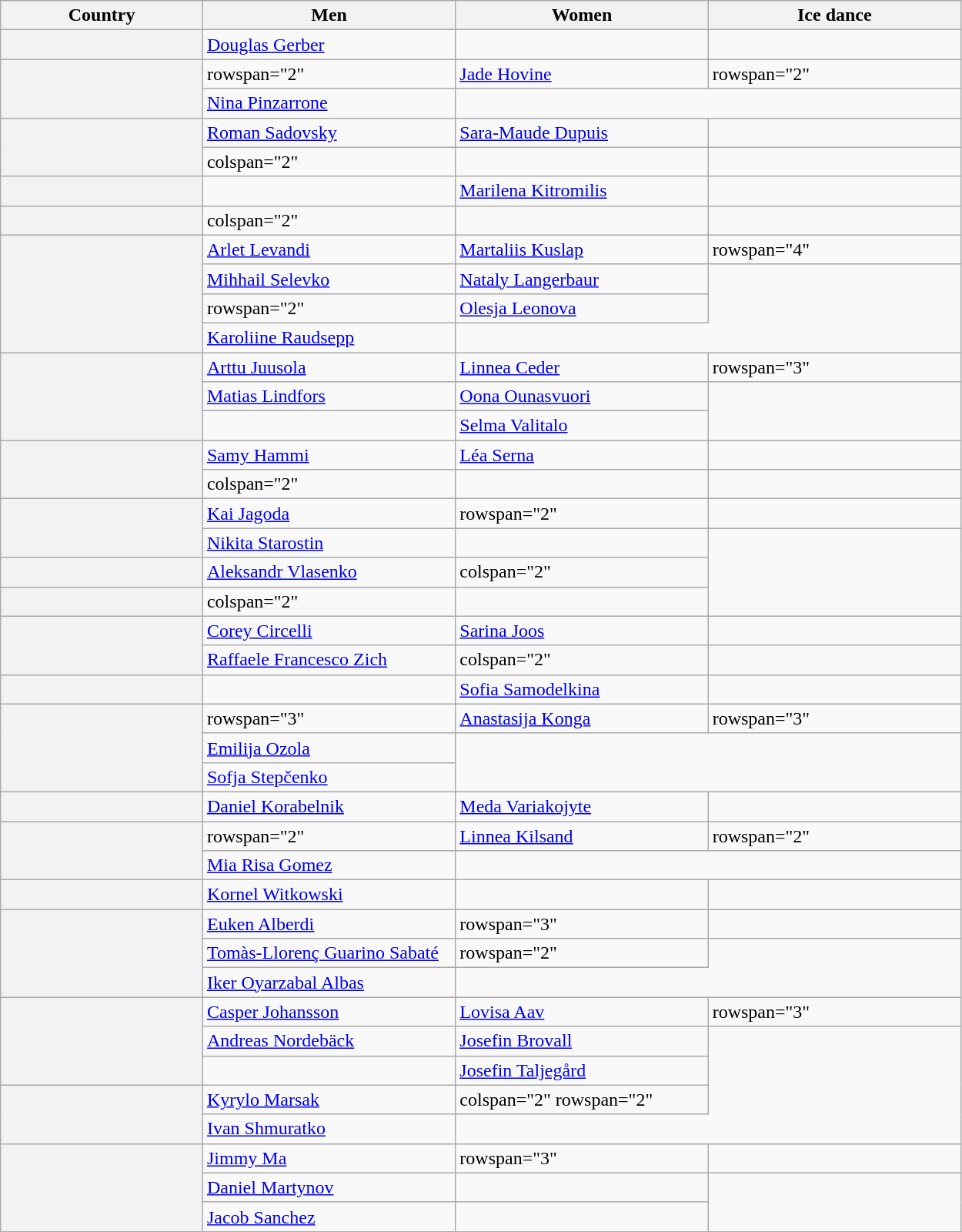<table class="wikitable unsortable" style="text-align:left">
<tr>
<th scope="col" style="width:20%">Country</th>
<th scope="col" style="width:25%">Men</th>
<th scope="col" style="width:25%">Women</th>
<th scope="col" style="width:25%">Ice dance</th>
</tr>
<tr>
<th scope="row" style="text-align:left"></th>
<td><a href='#'>Douglas Gerber</a></td>
<td></td>
<td></td>
</tr>
<tr>
<th scope="row" style="text-align:left" rowspan="2"></th>
<td>rowspan="2" </td>
<td><a href='#'>Jade Hovine</a></td>
<td>rowspan="2" </td>
</tr>
<tr>
<td><a href='#'>Nina Pinzarrone</a></td>
</tr>
<tr>
<th rowspan="2" scope="row" style="text-align:left"></th>
<td><a href='#'>Roman Sadovsky</a></td>
<td><a href='#'>Sara-Maude Dupuis</a></td>
<td></td>
</tr>
<tr>
<td>colspan="2" </td>
<td></td>
</tr>
<tr>
<th scope="row" style="text-align:left"></th>
<td></td>
<td><a href='#'>Marilena Kitromilis</a></td>
<td></td>
</tr>
<tr>
<th scope="row" style="text-align:left"></th>
<td>colspan="2" </td>
<td></td>
</tr>
<tr>
<th rowspan="4" scope="row" style="text-align:left"></th>
<td><a href='#'>Arlet Levandi</a></td>
<td><a href='#'>Martaliis Kuslap</a></td>
<td>rowspan="4" </td>
</tr>
<tr>
<td><a href='#'>Mihhail Selevko</a></td>
<td><a href='#'>Nataly Langerbaur</a></td>
</tr>
<tr>
<td>rowspan="2" </td>
<td><a href='#'>Olesja Leonova</a></td>
</tr>
<tr>
<td><a href='#'>Karoliine Raudsepp</a></td>
</tr>
<tr>
<th rowspan="3" scope="row" style="text-align:left"></th>
<td><a href='#'>Arttu Juusola</a></td>
<td><a href='#'>Linnea Ceder</a></td>
<td>rowspan="3" </td>
</tr>
<tr>
<td><a href='#'>Matias Lindfors</a></td>
<td><a href='#'>Oona Ounasvuori</a></td>
</tr>
<tr>
<td></td>
<td><a href='#'>Selma Valitalo</a></td>
</tr>
<tr>
<th rowspan="2" scope="row" style="text-align:left"></th>
<td><a href='#'>Samy Hammi</a></td>
<td><a href='#'>Léa Serna</a></td>
<td></td>
</tr>
<tr>
<td>colspan="2" </td>
<td></td>
</tr>
<tr>
<th rowspan="2" scope="row" style="text-align:left"></th>
<td><a href='#'>Kai Jagoda</a></td>
<td>rowspan="2" </td>
<td></td>
</tr>
<tr>
<td><a href='#'>Nikita Starostin</a></td>
<td></td>
</tr>
<tr>
<th scope="row" style="text-align:left"></th>
<td><a href='#'>Aleksandr Vlasenko</a></td>
<td>colspan="2" </td>
</tr>
<tr>
<th scope="row" style="text-align:left"></th>
<td>colspan="2" </td>
<td></td>
</tr>
<tr>
<th rowspan="2" scope="row" style="text-align:left"></th>
<td><a href='#'>Corey Circelli</a></td>
<td><a href='#'>Sarina Joos</a></td>
<td></td>
</tr>
<tr>
<td><a href='#'>Raffaele Francesco Zich</a></td>
<td>colspan="2" </td>
</tr>
<tr>
<th scope="row" style="text-align:left"></th>
<td></td>
<td><a href='#'>Sofia Samodelkina</a></td>
<td></td>
</tr>
<tr>
<th rowspan="3" scope="row" style="text-align:left"></th>
<td>rowspan="3" </td>
<td><a href='#'>Anastasija Konga</a></td>
<td>rowspan="3" </td>
</tr>
<tr>
<td><a href='#'>Emilija Ozola</a></td>
</tr>
<tr>
<td><a href='#'>Sofja Stepčenko</a></td>
</tr>
<tr>
<th scope="row" style="text-align:left"></th>
<td><a href='#'>Daniel Korabelnik</a></td>
<td><a href='#'>Meda Variakojyte</a></td>
<td></td>
</tr>
<tr>
<th rowspan="2" scope="row" style="text-align:left"></th>
<td>rowspan="2" </td>
<td><a href='#'>Linnea Kilsand</a></td>
<td>rowspan="2" </td>
</tr>
<tr>
<td><a href='#'>Mia Risa Gomez</a></td>
</tr>
<tr>
<th scope="row" style="text-align:left"></th>
<td><a href='#'>Kornel Witkowski</a></td>
<td></td>
<td></td>
</tr>
<tr>
<th rowspan="3" scope="row" style="text-align:left"></th>
<td><a href='#'>Euken Alberdi</a></td>
<td>rowspan="3" </td>
<td></td>
</tr>
<tr>
<td><a href='#'>Tomàs-Llorenç Guarino Sabaté</a></td>
<td>rowspan="2" </td>
</tr>
<tr>
<td><a href='#'>Iker Oyarzabal Albas</a></td>
</tr>
<tr>
<th rowspan="3" scope="row" style="text-align:left"></th>
<td><a href='#'>Casper Johansson</a></td>
<td><a href='#'>Lovisa Aav</a></td>
<td>rowspan="3" </td>
</tr>
<tr>
<td><a href='#'>Andreas Nordebäck</a></td>
<td><a href='#'>Josefin Brovall</a></td>
</tr>
<tr>
<td></td>
<td><a href='#'>Josefin Taljegård</a></td>
</tr>
<tr>
<th rowspan="2" scope="row" style="text-align:left"></th>
<td><a href='#'>Kyrylo Marsak</a></td>
<td>colspan="2" rowspan="2" </td>
</tr>
<tr>
<td><a href='#'>Ivan Shmuratko</a></td>
</tr>
<tr>
<th rowspan="3" scope="row" style="text-align:left"></th>
<td><a href='#'>Jimmy Ma</a></td>
<td>rowspan="3" </td>
<td></td>
</tr>
<tr>
<td><a href='#'>Daniel Martynov</a></td>
<td></td>
</tr>
<tr>
<td><a href='#'>Jacob Sanchez</a></td>
<td></td>
</tr>
</table>
